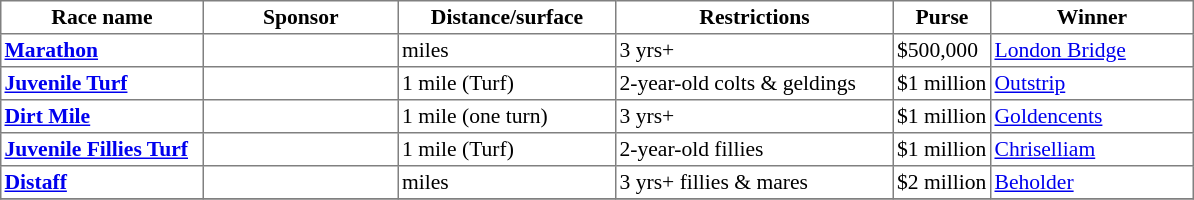<table border="1" cellpadding="2" style="border-collapse: collapse; font-size:90%">
<tr bgcolor="FFFFFF" align="center">
<td width="130px"><strong>Race name</strong></td>
<td width="125px"><strong>Sponsor</strong></td>
<td width="140px"><strong>Distance/surface</strong></td>
<td width="180px"><strong>Restrictions</strong></td>
<td width="60px"><strong>Purse</strong></td>
<td width="130px"><strong>Winner</strong></td>
</tr>
<tr>
<td><strong><a href='#'>Marathon</a></strong></td>
<td></td>
<td> miles</td>
<td>3 yrs+</td>
<td>$500,000</td>
<td><a href='#'>London Bridge</a></td>
</tr>
<tr>
<td><strong><a href='#'>Juvenile Turf</a></strong></td>
<td></td>
<td>1 mile (Turf)</td>
<td>2-year-old colts & geldings</td>
<td>$1 million</td>
<td><a href='#'>Outstrip</a></td>
</tr>
<tr>
<td><strong><a href='#'>Dirt Mile</a></strong></td>
<td></td>
<td>1 mile (one turn)</td>
<td>3 yrs+</td>
<td>$1 million</td>
<td><a href='#'>Goldencents</a></td>
</tr>
<tr>
<td><strong><a href='#'>Juvenile Fillies Turf</a></strong></td>
<td></td>
<td>1 mile (Turf)</td>
<td>2-year-old fillies</td>
<td>$1 million</td>
<td><a href='#'>Chriselliam</a></td>
</tr>
<tr>
<td><strong><a href='#'>Distaff</a></strong></td>
<td></td>
<td> miles</td>
<td>3 yrs+ fillies & mares</td>
<td>$2 million</td>
<td><a href='#'>Beholder</a></td>
</tr>
<tr>
</tr>
</table>
